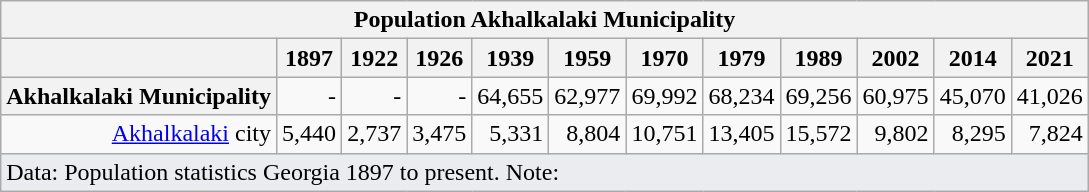<table class="wikitable" style="text-align:right">
<tr>
<th colspan=19>Population Akhalkalaki Municipality</th>
</tr>
<tr>
<th></th>
<th>1897</th>
<th>1922</th>
<th>1926</th>
<th>1939</th>
<th>1959</th>
<th>1970</th>
<th>1979</th>
<th>1989</th>
<th>2002</th>
<th>2014</th>
<th>2021</th>
</tr>
<tr>
<th>Akhalkalaki Municipality</th>
<td>-</td>
<td>-</td>
<td>-</td>
<td>64,655</td>
<td> 62,977</td>
<td> 69,992</td>
<td> 68,234</td>
<td> 69,256</td>
<td> 60,975</td>
<td> 45,070</td>
<td> 41,026</td>
</tr>
<tr>
<td><a href='#'>Akhalkalaki</a> city</td>
<td>5,440</td>
<td> 2,737</td>
<td> 3,475</td>
<td> 5,331</td>
<td> 8,804</td>
<td> 10,751</td>
<td> 13,405</td>
<td> 15,572</td>
<td> 9,802</td>
<td> 8,295</td>
<td> 7,824</td>
</tr>
<tr>
<td colspan=15 class="wikitable" style="align:left;text-align:left;background-color:#eaecf0">Data: Population statistics Georgia 1897 to present. Note:</td>
</tr>
</table>
